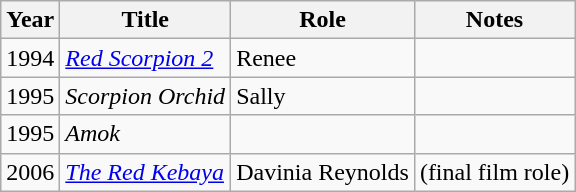<table class="wikitable">
<tr>
<th>Year</th>
<th>Title</th>
<th>Role</th>
<th>Notes</th>
</tr>
<tr>
<td>1994</td>
<td><em><a href='#'>Red Scorpion 2</a></em></td>
<td>Renee</td>
<td></td>
</tr>
<tr>
<td>1995</td>
<td><em>Scorpion Orchid</em></td>
<td>Sally</td>
<td></td>
</tr>
<tr>
<td>1995</td>
<td><em>Amok</em></td>
<td></td>
<td></td>
</tr>
<tr>
<td>2006</td>
<td><em><a href='#'>The Red Kebaya</a></em></td>
<td>Davinia Reynolds</td>
<td>(final film role)</td>
</tr>
</table>
